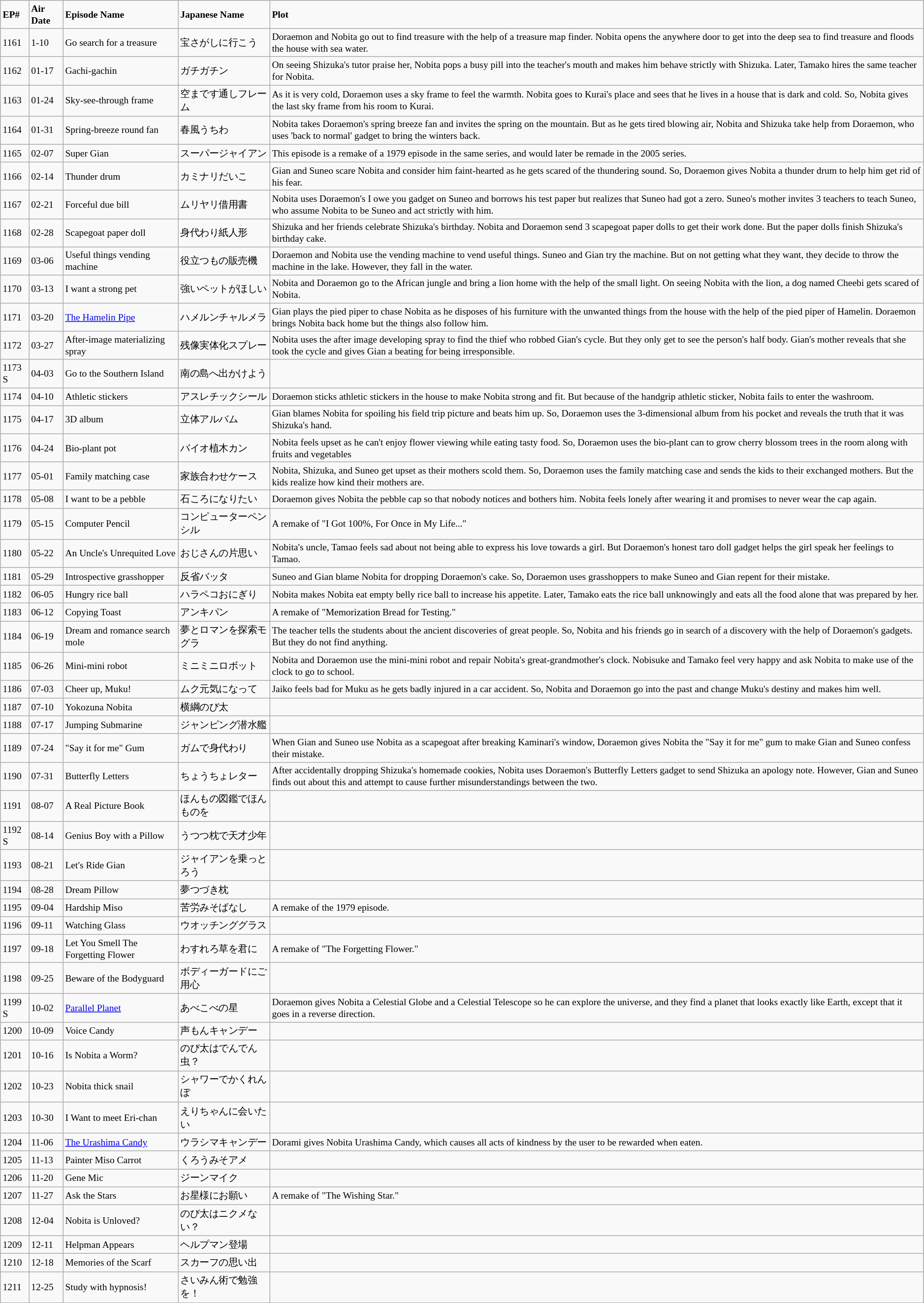<table class="wikitable" style="font-size:small;">
<tr>
<td><strong>EP#</strong></td>
<td><strong>Air Date</strong></td>
<td><strong>Episode Name</strong></td>
<td><strong>Japanese Name</strong></td>
<td><strong>Plot</strong></td>
</tr>
<tr>
<td>1161</td>
<td>1-10</td>
<td>Go search for a treasure</td>
<td>宝さがしに行こう</td>
<td>Doraemon and Nobita go out to find treasure with the help of a treasure map finder. Nobita opens the anywhere door to get into the deep sea to find treasure and floods the house with sea water.</td>
</tr>
<tr>
<td>1162</td>
<td>01-17</td>
<td>Gachi-gachin</td>
<td>ガチガチン</td>
<td>On seeing Shizuka's tutor praise her, Nobita pops a busy pill into the teacher's mouth and makes him behave strictly with Shizuka. Later, Tamako hires the same teacher for Nobita.</td>
</tr>
<tr>
<td>1163</td>
<td>01-24</td>
<td>Sky-see-through frame</td>
<td>空まです通しフレーム</td>
<td>As it is very cold, Doraemon uses a sky frame to feel the warmth. Nobita goes to Kurai's place and sees that he lives in a house that is dark and cold. So, Nobita gives the last sky frame from his room to Kurai.</td>
</tr>
<tr>
<td>1164</td>
<td>01-31</td>
<td>Spring-breeze round fan</td>
<td>春風うちわ</td>
<td>Nobita takes Doraemon's spring breeze fan and invites the spring on the mountain. But as he gets tired blowing air, Nobita and Shizuka take help from Doraemon, who uses 'back to normal' gadget to bring the winters back.</td>
</tr>
<tr>
<td>1165</td>
<td>02-07</td>
<td>Super Gian</td>
<td>スーパージャイアン</td>
<td>This episode is a remake of a 1979 episode in the same series, and would later be remade in the 2005 series.</td>
</tr>
<tr>
<td>1166</td>
<td>02-14</td>
<td>Thunder drum</td>
<td>カミナリだいこ</td>
<td>Gian and Suneo scare Nobita and consider him faint-hearted as he gets scared of the thundering sound. So, Doraemon gives Nobita a thunder drum to help him get rid of his fear.</td>
</tr>
<tr>
<td>1167</td>
<td>02-21</td>
<td>Forceful due bill</td>
<td>ムリヤリ借用書</td>
<td>Nobita uses Doraemon's I owe you gadget on Suneo and borrows his test paper but realizes that Suneo had got a zero. Suneo's mother invites 3 teachers to teach Suneo, who assume Nobita to be Suneo and act strictly with him.</td>
</tr>
<tr>
<td>1168</td>
<td>02-28</td>
<td>Scapegoat paper doll</td>
<td>身代わり紙人形</td>
<td>Shizuka and her friends celebrate Shizuka's birthday. Nobita and Doraemon send 3 scapegoat paper dolls to get their work done. But the paper dolls finish Shizuka's birthday cake.</td>
</tr>
<tr>
<td>1169</td>
<td>03-06</td>
<td>Useful things vending machine</td>
<td>役立つもの販売機</td>
<td>Doraemon and Nobita use the vending machine to vend useful things. Suneo and Gian try the machine. But on not getting what they want, they decide to throw the machine in the lake. However, they fall in the water.</td>
</tr>
<tr>
<td>1170</td>
<td>03-13</td>
<td>I want a strong pet</td>
<td>強いペットがほしい</td>
<td>Nobita and Doraemon go to the African jungle and bring a lion home with the help of the small light. On seeing Nobita with the lion, a dog named Cheebi gets scared of Nobita.</td>
</tr>
<tr>
<td>1171</td>
<td>03-20</td>
<td><a href='#'>The Hamelin Pipe</a></td>
<td>ハメルンチャルメラ</td>
<td>Gian plays the pied piper to chase Nobita as he disposes of his furniture with the unwanted things from the house with the help of the pied piper of Hamelin. Doraemon brings Nobita back home but the things also follow him.</td>
</tr>
<tr>
<td>1172</td>
<td>03-27</td>
<td>After-image materializing spray</td>
<td>残像実体化スプレー</td>
<td>Nobita uses the after image developing spray to find the thief who robbed Gian's cycle. But they only get to see the person's half body. Gian's mother reveals that she took the cycle and gives Gian a beating for being irresponsible.</td>
</tr>
<tr>
<td>1173 S</td>
<td>04-03</td>
<td>Go to the Southern Island</td>
<td>南の島へ出かけよう</td>
<td></td>
</tr>
<tr>
<td>1174</td>
<td>04-10</td>
<td>Athletic stickers</td>
<td>アスレチックシール</td>
<td>Doraemon sticks athletic stickers in the house to make Nobita strong and fit. But because of the handgrip athletic sticker, Nobita fails to enter the washroom.</td>
</tr>
<tr>
<td>1175</td>
<td>04-17</td>
<td>3D album</td>
<td>立体アルバム</td>
<td>Gian blames Nobita for spoiling his field trip picture and beats him up. So, Doraemon uses the 3-dimensional album from his pocket and reveals the truth that it was Shizuka's hand.</td>
</tr>
<tr>
<td>1176</td>
<td>04-24</td>
<td>Bio-plant pot</td>
<td>バイオ植木カン</td>
<td>Nobita feels upset as he can't enjoy flower viewing while eating tasty food. So, Doraemon uses the bio-plant can to grow cherry blossom trees in the room along with fruits and vegetables</td>
</tr>
<tr>
<td>1177</td>
<td>05-01</td>
<td>Family matching case</td>
<td>家族合わせケース</td>
<td>Nobita, Shizuka, and Suneo get upset as their mothers scold them. So, Doraemon uses the family matching case and sends the kids to their exchanged mothers. But the kids realize how kind their mothers are.</td>
</tr>
<tr>
<td>1178</td>
<td>05-08</td>
<td>I want to be a pebble</td>
<td>石ころになりたい</td>
<td>Doraemon gives Nobita the pebble cap so that nobody notices and bothers him. Nobita feels lonely after wearing it and promises to never wear the cap again.</td>
</tr>
<tr>
<td>1179</td>
<td>05-15</td>
<td>Computer Pencil</td>
<td>コンピューターペンシル</td>
<td>A remake of "I Got 100%, For Once in My Life..."</td>
</tr>
<tr>
<td>1180</td>
<td>05-22</td>
<td>An Uncle's Unrequited Love</td>
<td>おじさんの片思い</td>
<td>Nobita's uncle, Tamao feels sad about not being able to express his love towards a girl. But Doraemon's honest taro doll gadget helps the girl speak her feelings to Tamao.</td>
</tr>
<tr>
<td>1181</td>
<td>05-29</td>
<td>Introspective grasshopper</td>
<td>反省バッタ</td>
<td>Suneo and Gian blame Nobita for dropping Doraemon's cake. So, Doraemon uses grasshoppers to make Suneo and Gian repent for their mistake.</td>
</tr>
<tr>
<td>1182</td>
<td>06-05</td>
<td>Hungry rice ball</td>
<td>ハラペコおにぎり</td>
<td>Nobita makes Nobita eat empty belly rice ball to increase his appetite. Later, Tamako eats the rice ball unknowingly and eats all the food alone that was prepared by her.</td>
</tr>
<tr>
<td>1183</td>
<td>06-12</td>
<td>Copying Toast</td>
<td>アンキパン</td>
<td>A remake of "Memorization Bread for Testing."</td>
</tr>
<tr>
<td>1184</td>
<td>06-19</td>
<td>Dream and romance search mole</td>
<td>夢とロマンを探索モグラ</td>
<td>The teacher tells the students about the ancient discoveries of great people. So, Nobita and his friends go in search of a discovery with the help of Doraemon's gadgets. But they do not find anything.</td>
</tr>
<tr>
<td>1185</td>
<td>06-26</td>
<td>Mini-mini robot</td>
<td>ミニミニロボット</td>
<td>Nobita and Doraemon use the mini-mini robot and repair Nobita's great-grandmother's clock. Nobisuke and Tamako feel very happy and ask Nobita to make use of the clock to go to school.</td>
</tr>
<tr>
<td>1186</td>
<td>07-03</td>
<td>Cheer up, Muku!</td>
<td>ムク元気になって</td>
<td>Jaiko feels bad for Muku as he gets badly injured in a car accident. So, Nobita and Doraemon go into the past and change Muku's destiny and makes him well.</td>
</tr>
<tr>
<td>1187</td>
<td>07-10</td>
<td>Yokozuna Nobita</td>
<td>横綱のび太</td>
<td></td>
</tr>
<tr>
<td>1188</td>
<td>07-17</td>
<td>Jumping Submarine</td>
<td>ジャンピング潜水艦</td>
<td></td>
</tr>
<tr>
<td>1189</td>
<td>07-24</td>
<td>"Say it for me" Gum</td>
<td>ガムで身代わり</td>
<td>When Gian and Suneo use Nobita as a scapegoat after breaking Kaminari's window, Doraemon gives Nobita the "Say it for me" gum to make Gian and Suneo confess their mistake.</td>
</tr>
<tr>
<td>1190</td>
<td>07-31</td>
<td>Butterfly Letters</td>
<td>ちょうちょレター</td>
<td>After accidentally dropping Shizuka's homemade cookies, Nobita uses Doraemon's Butterfly Letters gadget to send Shizuka an apology note. However, Gian and Suneo finds out about this and attempt to cause further misunderstandings between the two.</td>
</tr>
<tr>
<td>1191</td>
<td>08-07</td>
<td>A Real Picture Book</td>
<td>ほんもの図鑑でほんものを</td>
<td></td>
</tr>
<tr>
<td>1192 S</td>
<td>08-14</td>
<td>Genius Boy with a Pillow</td>
<td>うつつ枕で天才少年</td>
<td></td>
</tr>
<tr>
<td>1193</td>
<td>08-21</td>
<td>Let's Ride Gian</td>
<td>ジャイアンを乗っとろう</td>
<td></td>
</tr>
<tr>
<td>1194</td>
<td>08-28</td>
<td>Dream Pillow</td>
<td>夢つづき枕</td>
<td></td>
</tr>
<tr>
<td>1195</td>
<td>09-04</td>
<td>Hardship Miso</td>
<td>苦労みそばなし</td>
<td>A remake of the 1979 episode.</td>
</tr>
<tr>
<td>1196</td>
<td>09-11</td>
<td>Watching Glass</td>
<td>ウオッチンググラス</td>
<td></td>
</tr>
<tr>
<td>1197</td>
<td>09-18</td>
<td>Let You Smell The Forgetting Flower</td>
<td>わすれろ草を君に</td>
<td>A remake of "The Forgetting Flower."</td>
</tr>
<tr>
<td>1198</td>
<td>09-25</td>
<td>Beware of the Bodyguard</td>
<td>ボディーガードにご用心</td>
<td></td>
</tr>
<tr>
<td>1199 S</td>
<td>10-02</td>
<td><a href='#'>Parallel Planet</a></td>
<td>あべこべの星</td>
<td>Doraemon gives Nobita a Celestial Globe and a Celestial Telescope so he can explore the universe, and they find a planet that looks exactly like Earth, except that it goes in a reverse direction.</td>
</tr>
<tr>
<td>1200</td>
<td>10-09</td>
<td Voice Candy (1979 anime)>Voice Candy</td>
<td>声もんキャンデー</td>
<td></td>
</tr>
<tr>
<td>1201</td>
<td>10-16</td>
<td>Is Nobita a Worm?</td>
<td>のび太はでんでん虫？</td>
<td></td>
</tr>
<tr>
<td>1202</td>
<td>10-23</td>
<td>Nobita thick snail</td>
<td>シャワーでかくれんぼ</td>
<td></td>
</tr>
<tr>
<td>1203</td>
<td>10-30</td>
<td>I Want to meet Eri-chan</td>
<td>えりちゃんに会いたい</td>
<td></td>
</tr>
<tr>
<td>1204</td>
<td>11-06</td>
<td><a href='#'>The Urashima Candy</a></td>
<td>ウラシマキャンデー</td>
<td>Dorami gives Nobita Urashima Candy, which causes all acts of kindness by the user to be rewarded when eaten.</td>
</tr>
<tr>
<td>1205</td>
<td>11-13</td>
<td>Painter Miso Carrot</td>
<td>くろうみそアメ</td>
<td></td>
</tr>
<tr>
<td>1206</td>
<td>11-20</td>
<td>Gene Mic</td>
<td>ジーンマイク</td>
<td></td>
</tr>
<tr>
<td>1207</td>
<td>11-27</td>
<td>Ask the Stars</td>
<td>お星様にお願い</td>
<td>A remake of "The Wishing Star."</td>
</tr>
<tr>
<td>1208</td>
<td>12-04</td>
<td>Nobita is Unloved?</td>
<td>のび太はニクメない？</td>
<td></td>
</tr>
<tr>
<td>1209</td>
<td>12-11</td>
<td>Helpman Appears</td>
<td>ヘルプマン登場</td>
<td></td>
</tr>
<tr>
<td>1210</td>
<td>12-18</td>
<td>Memories of the Scarf</td>
<td>スカーフの思い出</td>
<td></td>
</tr>
<tr>
<td>1211</td>
<td>12-25</td>
<td>Study with hypnosis!</td>
<td>さいみん術で勉強を！</td>
<td></td>
</tr>
</table>
